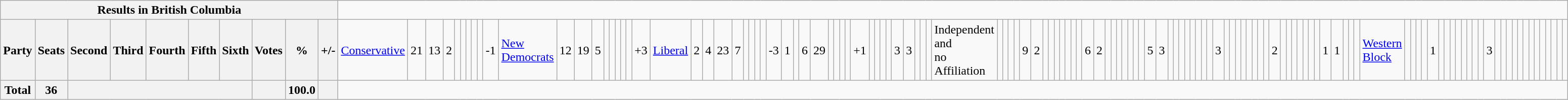<table class="wikitable">
<tr>
<th colspan=11>Results in British Columbia</th>
</tr>
<tr>
<th colspan=2>Party</th>
<th>Seats</th>
<th>Second</th>
<th>Third</th>
<th>Fourth</th>
<th>Fifth</th>
<th>Sixth</th>
<th>Votes</th>
<th>%</th>
<th>+/-<br></th>
<td><a href='#'>Conservative</a></td>
<td align="right">21</td>
<td align="right">13</td>
<td align="right">2</td>
<td align="right"></td>
<td align="right"></td>
<td align="right"></td>
<td align="right"></td>
<td align="right"></td>
<td align="right">-1<br></td>
<td><a href='#'>New Democrats</a></td>
<td align="right">12</td>
<td align="right">19</td>
<td align="right">5</td>
<td align="right"></td>
<td align="right"></td>
<td align="right"></td>
<td align="right"></td>
<td align="right"></td>
<td align="right">+3<br></td>
<td><a href='#'>Liberal</a></td>
<td align="right">2</td>
<td align="right">4</td>
<td align="right">23</td>
<td align="right">7</td>
<td align="right"></td>
<td align="right"></td>
<td align="right"></td>
<td align="right"></td>
<td align="right">-3<br></td>
<td align="right">1</td>
<td align="right"></td>
<td align="right">6</td>
<td align="right">29</td>
<td align="right"></td>
<td align="right"></td>
<td align="right"></td>
<td align="right"></td>
<td align="right">+1<br></td>
<td align="right"></td>
<td align="right"></td>
<td align="right"></td>
<td align="right"></td>
<td align="right">3</td>
<td align="right">3</td>
<td align="right"></td>
<td align="right"></td>
<td align="right"><br></td>
<td>Independent and<br>no Affiliation</td>
<td align="right"></td>
<td align="right"></td>
<td align="right"></td>
<td align="right"></td>
<td align="right">9</td>
<td align="right">2</td>
<td align="right"></td>
<td align="right"></td>
<td align="right"><br></td>
<td align="right"></td>
<td align="right"></td>
<td align="right"></td>
<td align="right"></td>
<td align="right">6</td>
<td align="right">2</td>
<td align="right"></td>
<td align="right"></td>
<td align="right"><br></td>
<td align="right"></td>
<td align="right"></td>
<td align="right"></td>
<td align="right"></td>
<td align="right">5</td>
<td align="right">3</td>
<td align="right"></td>
<td align="right"></td>
<td align="right"><br></td>
<td align="right"></td>
<td align="right"></td>
<td align="right"></td>
<td align="right"></td>
<td align="right"></td>
<td align="right">3</td>
<td align="right"></td>
<td align="right"></td>
<td align="right"><br></td>
<td align="right"></td>
<td align="right"></td>
<td align="right"></td>
<td align="right"></td>
<td align="right"></td>
<td align="right">2</td>
<td align="right"></td>
<td align="right"></td>
<td align="right"><br></td>
<td align="right"></td>
<td align="right"></td>
<td align="right"></td>
<td align="right"></td>
<td align="right">1</td>
<td align="right">1</td>
<td align="right"></td>
<td align="right"></td>
<td align="right"><br></td>
<td><a href='#'>Western Block</a></td>
<td align="right"></td>
<td align="right"></td>
<td align="right"></td>
<td align="right"></td>
<td align="right">1</td>
<td align="right"></td>
<td align="right"></td>
<td align="right"></td>
<td align="right"><br></td>
<td align="right"></td>
<td align="right"></td>
<td align="right"></td>
<td align="right"></td>
<td align="right">3</td>
<td align="right"></td>
<td align="right"></td>
<td align="right"></td>
<td align="right"><br></td>
<td align="right"></td>
<td align="right"></td>
<td align="right"></td>
<td align="right"></td>
<td align="right"></td>
<td align="right"></td>
<td align="right"></td>
<td align="right"></td>
<td align="right"></td>
</tr>
<tr>
<th colspan="2">Total</th>
<th>36</th>
<th colspan="5"></th>
<th></th>
<th>100.0</th>
<th></th>
</tr>
</table>
